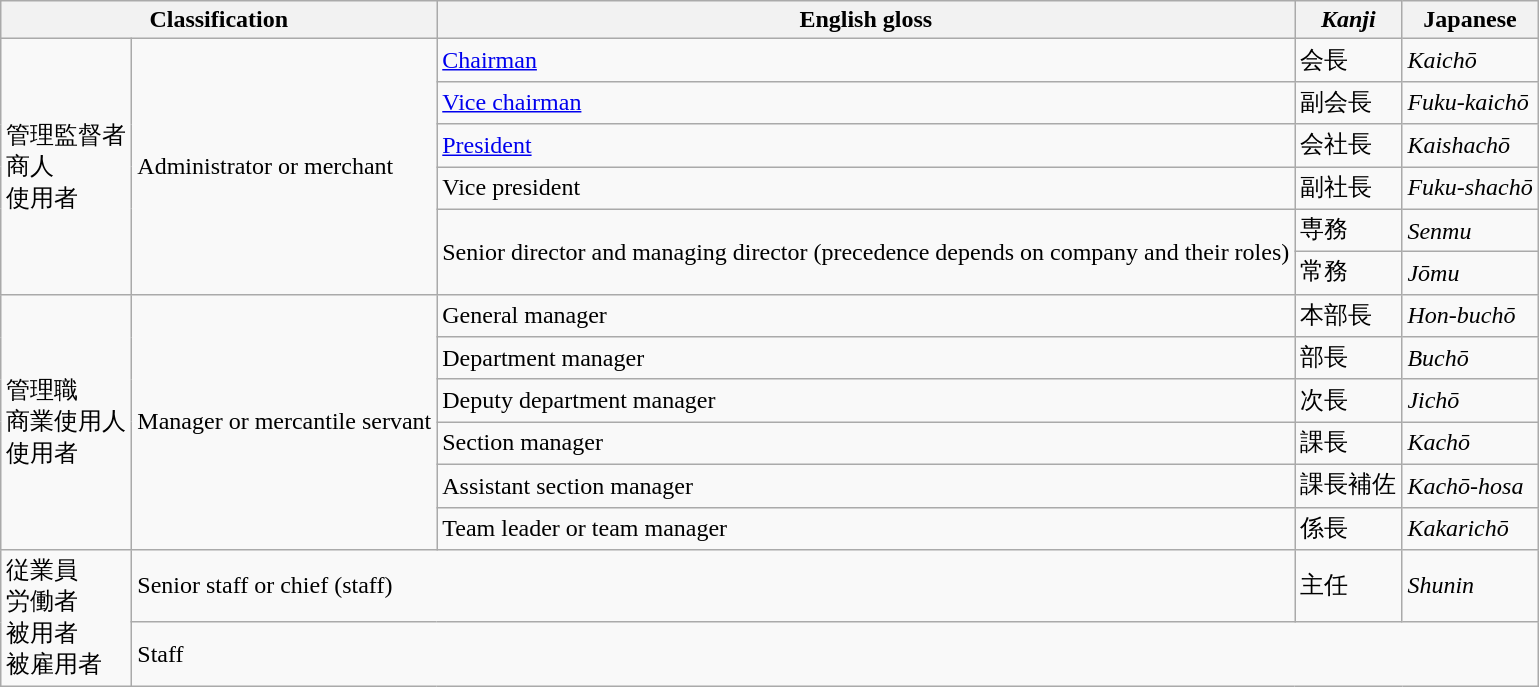<table class="wikitable">
<tr>
<th colspan="2">Classification</th>
<th>English gloss</th>
<th><em>Kanji</em></th>
<th>Japanese</th>
</tr>
<tr>
<td rowspan="6">管理監督者<br>商人<br>使用者</td>
<td rowspan="6">Administrator or merchant</td>
<td><a href='#'>Chairman</a></td>
<td>会長</td>
<td><em>Kaichō</em></td>
</tr>
<tr>
<td><a href='#'>Vice chairman</a></td>
<td>副会長</td>
<td><em>Fuku-kaichō</em></td>
</tr>
<tr>
<td><a href='#'>President</a></td>
<td>会社長</td>
<td><em>Kaishachō</em></td>
</tr>
<tr>
<td>Vice president</td>
<td>副社長</td>
<td><em>Fuku-shachō</em></td>
</tr>
<tr>
<td rowspan="2">Senior director and managing director (precedence depends on company and their roles)</td>
<td>専務</td>
<td><em>Senmu</em></td>
</tr>
<tr>
<td>常務</td>
<td><em>Jōmu</em></td>
</tr>
<tr>
<td rowspan="6">管理職<br>商業使用人<br>使用者</td>
<td rowspan="6">Manager or mercantile servant</td>
<td>General manager</td>
<td>本部長</td>
<td><em>Hon-buchō</em></td>
</tr>
<tr>
<td>Department manager</td>
<td>部長</td>
<td><em>Buchō</em></td>
</tr>
<tr>
<td>Deputy department manager</td>
<td>次長</td>
<td><em>Jichō</em></td>
</tr>
<tr>
<td>Section manager</td>
<td>課長</td>
<td><em>Kachō</em></td>
</tr>
<tr>
<td>Assistant section manager</td>
<td>課長補佐</td>
<td><em>Kachō-hosa</em></td>
</tr>
<tr>
<td>Team leader or team manager</td>
<td>係長</td>
<td><em>Kakarichō</em></td>
</tr>
<tr>
<td rowspan="2">従業員<br>労働者<br>被用者<br>被雇用者</td>
<td colspan="2">Senior staff or chief (staff)</td>
<td>主任</td>
<td><em>Shunin</em></td>
</tr>
<tr>
<td colspan="4">Staff</td>
</tr>
</table>
